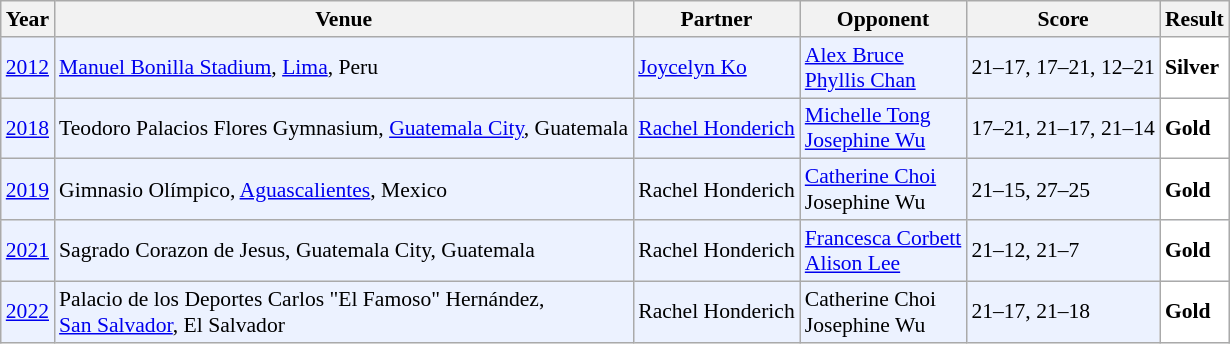<table class="sortable wikitable" style="font-size: 90%;">
<tr>
<th>Year</th>
<th>Venue</th>
<th>Partner</th>
<th>Opponent</th>
<th>Score</th>
<th>Result</th>
</tr>
<tr style="background:#ECF2FF">
<td align="center"><a href='#'>2012</a></td>
<td align="left"><a href='#'>Manuel Bonilla Stadium</a>, <a href='#'>Lima</a>, Peru</td>
<td align="left"> <a href='#'>Joycelyn Ko</a></td>
<td align="left"> <a href='#'>Alex Bruce</a><br> <a href='#'>Phyllis Chan</a></td>
<td align="left">21–17, 17–21, 12–21</td>
<td style="text-align:left; background:white"> <strong>Silver</strong></td>
</tr>
<tr style="background:#ECF2FF">
<td align="center"><a href='#'>2018</a></td>
<td align="left">Teodoro Palacios Flores Gymnasium, <a href='#'>Guatemala City</a>, Guatemala</td>
<td align="left"> <a href='#'>Rachel Honderich</a></td>
<td align="left"> <a href='#'>Michelle Tong</a><br> <a href='#'>Josephine Wu</a></td>
<td align="left">17–21, 21–17, 21–14</td>
<td style="text-align:left; background:white"> <strong>Gold</strong></td>
</tr>
<tr style="background:#ECF2FF">
<td align="center"><a href='#'>2019</a></td>
<td align="left">Gimnasio Olímpico, <a href='#'>Aguascalientes</a>, Mexico</td>
<td align="left"> Rachel Honderich</td>
<td align="left"> <a href='#'>Catherine Choi</a><br> Josephine Wu</td>
<td align="left">21–15, 27–25</td>
<td style="text-align:left; background:white"> <strong>Gold</strong></td>
</tr>
<tr style="background:#ECF2FF">
<td align="center"><a href='#'>2021</a></td>
<td align="left">Sagrado Corazon de Jesus, Guatemala City, Guatemala</td>
<td align="left"> Rachel Honderich</td>
<td align="left"> <a href='#'>Francesca Corbett</a><br> <a href='#'>Alison Lee</a></td>
<td align="left">21–12, 21–7</td>
<td style="text-align:left; background:white"> <strong>Gold</strong></td>
</tr>
<tr style="background:#ECF2FF">
<td align="center"><a href='#'>2022</a></td>
<td align="left">Palacio de los Deportes Carlos "El Famoso" Hernández,<br><a href='#'>San Salvador</a>, El Salvador</td>
<td align="left"> Rachel Honderich</td>
<td align="left"> Catherine Choi<br> Josephine Wu</td>
<td align="left">21–17, 21–18</td>
<td style="text-align:left; background:white"> <strong>Gold</strong></td>
</tr>
</table>
